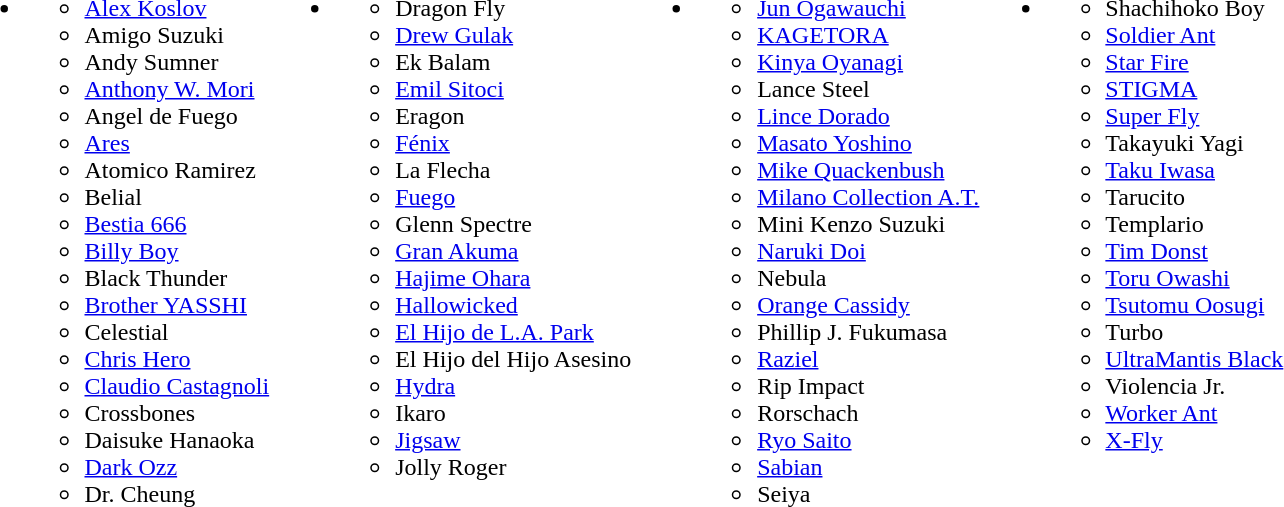<table>
<tr>
<td valign=top><br><ul><li><ul><li><a href='#'>Alex Koslov</a></li><li>Amigo Suzuki</li><li>Andy Sumner</li><li><a href='#'>Anthony W. Mori</a></li><li>Angel de Fuego</li><li><a href='#'>Ares</a></li><li>Atomico Ramirez</li><li>Belial</li><li><a href='#'>Bestia 666</a></li><li><a href='#'>Billy Boy</a></li><li>Black Thunder</li><li><a href='#'>Brother YASSHI</a></li><li>Celestial</li><li><a href='#'>Chris Hero</a></li><li><a href='#'>Claudio Castagnoli</a></li><li>Crossbones</li><li>Daisuke Hanaoka</li><li><a href='#'>Dark Ozz</a></li><li>Dr. Cheung</li></ul></li></ul></td>
<td valign=top><br><ul><li><ul><li>Dragon Fly</li><li><a href='#'>Drew Gulak</a></li><li>Ek Balam</li><li><a href='#'>Emil Sitoci</a></li><li>Eragon</li><li><a href='#'>Fénix</a></li><li>La Flecha</li><li><a href='#'>Fuego</a></li><li>Glenn Spectre</li><li><a href='#'>Gran Akuma</a></li><li><a href='#'>Hajime Ohara</a></li><li><a href='#'>Hallowicked</a></li><li><a href='#'>El Hijo de L.A. Park</a></li><li>El Hijo del Hijo Asesino</li><li><a href='#'>Hydra</a></li><li>Ikaro</li><li><a href='#'>Jigsaw</a></li><li>Jolly Roger</li></ul></li></ul></td>
<td valign=top><br><ul><li><ul><li><a href='#'>Jun Ogawauchi</a></li><li><a href='#'>KAGETORA</a></li><li><a href='#'>Kinya Oyanagi</a></li><li>Lance Steel</li><li><a href='#'>Lince Dorado</a></li><li><a href='#'>Masato Yoshino</a></li><li><a href='#'>Mike Quackenbush</a></li><li><a href='#'>Milano Collection A.T.</a></li><li>Mini Kenzo Suzuki</li><li><a href='#'>Naruki Doi</a></li><li>Nebula</li><li><a href='#'>Orange Cassidy</a></li><li>Phillip J. Fukumasa</li><li><a href='#'>Raziel</a></li><li>Rip Impact</li><li>Rorschach</li><li><a href='#'>Ryo Saito</a></li><li><a href='#'>Sabian</a></li><li>Seiya</li></ul></li></ul></td>
<td valign=top><br><ul><li><ul><li>Shachihoko Boy</li><li><a href='#'>Soldier Ant</a></li><li><a href='#'>Star Fire</a></li><li><a href='#'>STIGMA</a></li><li><a href='#'>Super Fly</a></li><li>Takayuki Yagi</li><li><a href='#'>Taku Iwasa</a></li><li>Tarucito</li><li>Templario</li><li><a href='#'>Tim Donst</a></li><li><a href='#'>Toru Owashi</a></li><li><a href='#'>Tsutomu Oosugi</a></li><li>Turbo</li><li><a href='#'>UltraMantis Black</a></li><li>Violencia Jr.</li><li><a href='#'>Worker Ant</a></li><li><a href='#'>X-Fly</a></li></ul></li></ul></td>
</tr>
</table>
